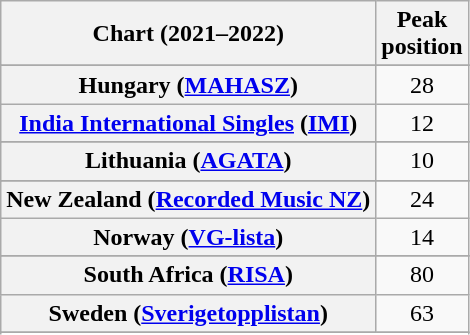<table class="wikitable sortable plainrowheaders" style="text-align:center">
<tr>
<th scope="col">Chart (2021–2022)</th>
<th scope="col">Peak<br>position</th>
</tr>
<tr>
</tr>
<tr>
</tr>
<tr>
</tr>
<tr>
</tr>
<tr>
</tr>
<tr>
<th scope="row">Hungary (<a href='#'>MAHASZ</a>)</th>
<td>28</td>
</tr>
<tr>
<th scope="row"><a href='#'>India International Singles</a> (<a href='#'>IMI</a>)</th>
<td>12</td>
</tr>
<tr>
</tr>
<tr>
<th scope="row">Lithuania (<a href='#'>AGATA</a>)</th>
<td>10</td>
</tr>
<tr>
</tr>
<tr>
<th scope="row">New Zealand (<a href='#'>Recorded Music NZ</a>)</th>
<td>24</td>
</tr>
<tr>
<th scope="row">Norway (<a href='#'>VG-lista</a>)</th>
<td>14</td>
</tr>
<tr>
</tr>
<tr>
</tr>
<tr>
<th scope="row">South Africa (<a href='#'>RISA</a>)</th>
<td>80</td>
</tr>
<tr>
<th scope="row">Sweden (<a href='#'>Sverigetopplistan</a>)</th>
<td>63</td>
</tr>
<tr>
</tr>
<tr>
</tr>
<tr>
</tr>
<tr>
</tr>
<tr>
</tr>
<tr>
</tr>
</table>
